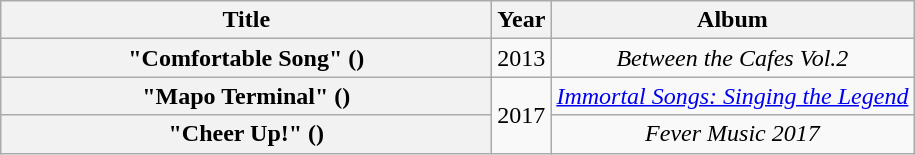<table class="wikitable plainrowheaders" style="text-align:center;" border="1">
<tr>
<th scope="col" style="width:20em;">Title</th>
<th scope="col">Year</th>
<th scope="col">Album</th>
</tr>
<tr>
<th scope="row">"Comfortable Song" ()</th>
<td>2013</td>
<td><em>Between the Cafes Vol.2</em></td>
</tr>
<tr>
<th scope="row">"Mapo Terminal" ()</th>
<td rowspan="2">2017</td>
<td><em><a href='#'>Immortal Songs: Singing the Legend</a></em></td>
</tr>
<tr>
<th scope="row">"Cheer Up!" ()</th>
<td><em>Fever Music 2017</em></td>
</tr>
</table>
